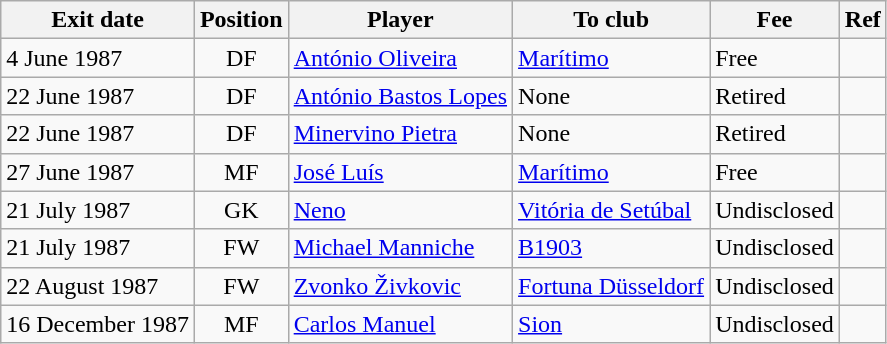<table class="wikitable">
<tr>
<th>Exit date</th>
<th>Position</th>
<th>Player</th>
<th>To club</th>
<th>Fee</th>
<th>Ref</th>
</tr>
<tr>
<td>4 June 1987</td>
<td style="text-align:center;">DF</td>
<td style="text-align:left;"><a href='#'>António Oliveira</a></td>
<td style="text-align:left;"><a href='#'>Marítimo</a></td>
<td>Free</td>
<td></td>
</tr>
<tr>
<td>22 June 1987</td>
<td style="text-align:center;">DF</td>
<td style="text-align:left;"><a href='#'>António Bastos Lopes</a></td>
<td style="text-align:left;">None</td>
<td>Retired</td>
<td></td>
</tr>
<tr>
<td>22 June 1987</td>
<td style="text-align:center;">DF</td>
<td style="text-align:left;"><a href='#'>Minervino Pietra</a></td>
<td style="text-align:left;">None</td>
<td>Retired</td>
<td></td>
</tr>
<tr>
<td>27 June 1987</td>
<td style="text-align:center;">MF</td>
<td style="text-align:left;"><a href='#'>José Luís</a></td>
<td style="text-align:left;"><a href='#'>Marítimo</a></td>
<td>Free</td>
<td></td>
</tr>
<tr>
<td>21 July 1987</td>
<td style="text-align:center;">GK</td>
<td style="text-align:left;"><a href='#'>Neno</a></td>
<td style="text-align:left;"><a href='#'>Vitória de Setúbal</a></td>
<td>Undisclosed</td>
<td></td>
</tr>
<tr>
<td>21 July 1987</td>
<td style="text-align:center;">FW</td>
<td style="text-align:left;"><a href='#'>Michael Manniche</a></td>
<td style="text-align:left;"><a href='#'>B1903</a></td>
<td>Undisclosed</td>
<td></td>
</tr>
<tr>
<td>22 August 1987</td>
<td style="text-align:center;">FW</td>
<td style="text-align:left;"><a href='#'>Zvonko Živkovic</a></td>
<td style="text-align:left;"><a href='#'>Fortuna Düsseldorf</a></td>
<td>Undisclosed</td>
<td></td>
</tr>
<tr>
<td>16 December 1987</td>
<td style="text-align:center;">MF</td>
<td style="text-align:left;"><a href='#'>Carlos Manuel</a></td>
<td style="text-align:left;"><a href='#'>Sion</a></td>
<td>Undisclosed</td>
<td></td>
</tr>
</table>
